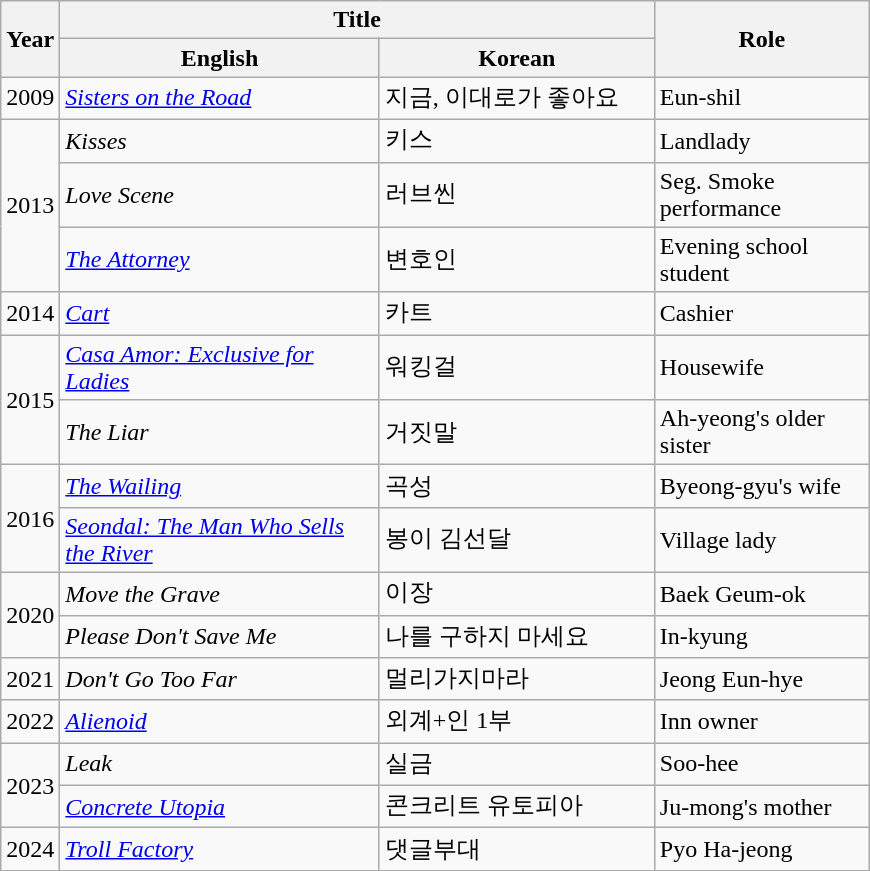<table class="wikitable sortable plainrowheaders">
<tr>
<th scope="col" rowspan="2">Year</th>
<th scope="col" colspan="2">Title</th>
<th scope="col" rowspan="2" style="width:8.5em;">Role</th>
</tr>
<tr>
<th scope="col" style="width:12.85em;">English</th>
<th scope="col" style="width:11em;">Korean</th>
</tr>
<tr>
<td scope="row">2009</td>
<td><em><a href='#'>Sisters on the Road</a></em></td>
<td>지금, 이대로가 좋아요</td>
<td>Eun-shil</td>
</tr>
<tr>
<td rowspan="3">2013</td>
<td><em>Kisses</em></td>
<td>키스</td>
<td>Landlady</td>
</tr>
<tr>
<td><em>Love Scene</em></td>
<td>러브씬</td>
<td>Seg. Smoke performance</td>
</tr>
<tr>
<td><em><a href='#'>The Attorney</a></em></td>
<td>변호인</td>
<td>Evening school student</td>
</tr>
<tr>
<td scope="row">2014</td>
<td><em><a href='#'>Cart</a></em></td>
<td>카트</td>
<td>Cashier</td>
</tr>
<tr>
<td rowspan="2">2015</td>
<td><em><a href='#'>Casa Amor: Exclusive for Ladies</a></em></td>
<td>워킹걸</td>
<td>Housewife</td>
</tr>
<tr>
<td><em>The Liar</em></td>
<td>거짓말</td>
<td>Ah-yeong's older sister</td>
</tr>
<tr>
<td rowspan="2">2016</td>
<td><em><a href='#'>The Wailing</a></em></td>
<td>곡성</td>
<td>Byeong-gyu's wife</td>
</tr>
<tr>
<td><em><a href='#'>Seondal: The Man Who Sells the River</a></em></td>
<td>봉이 김선달</td>
<td>Village lady</td>
</tr>
<tr>
<td rowspan="2">2020</td>
<td><em>Move the Grave</em></td>
<td>이장</td>
<td>Baek Geum-ok</td>
</tr>
<tr>
<td><em>Please Don't Save Me</em></td>
<td>나를 구하지 마세요</td>
<td>In-kyung</td>
</tr>
<tr>
<td scope="row">2021</td>
<td><em>Don't Go Too Far</em></td>
<td>멀리가지마라</td>
<td>Jeong Eun-hye</td>
</tr>
<tr>
<td scope="row">2022</td>
<td><em><a href='#'>Alienoid</a></em></td>
<td>외계+인 1부</td>
<td>Inn owner</td>
</tr>
<tr>
<td rowspan="2">2023</td>
<td><em>Leak</em></td>
<td>실금</td>
<td>Soo-hee</td>
</tr>
<tr>
<td><em><a href='#'>Concrete Utopia</a></em></td>
<td>콘크리트 유토피아</td>
<td>Ju-mong's mother</td>
</tr>
<tr>
<td>2024</td>
<td><em><a href='#'>Troll Factory</a></em></td>
<td>댓글부대</td>
<td>Pyo Ha-jeong</td>
</tr>
</table>
